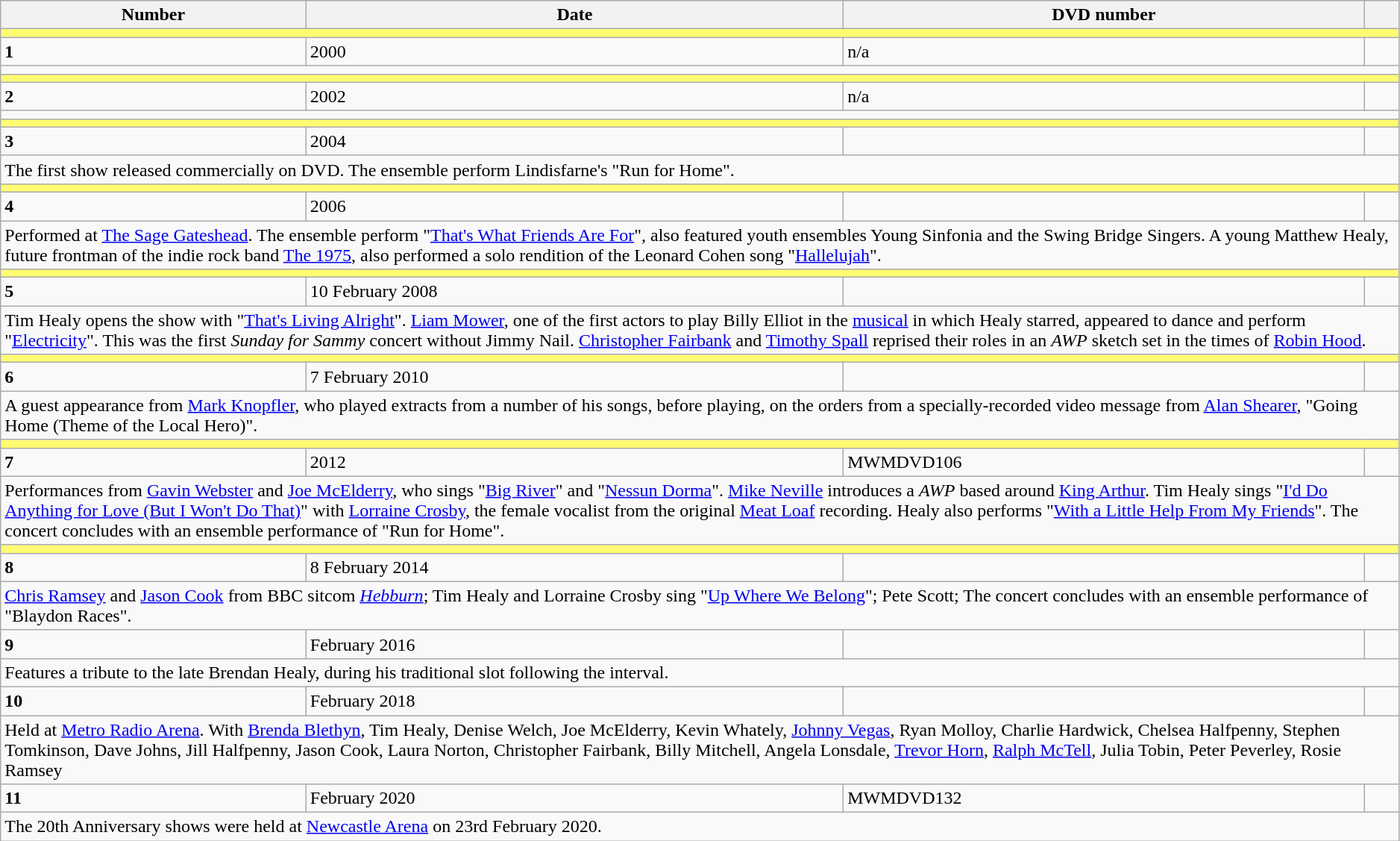<table class="wikitable" style="width:99%;">
<tr ">
<th>Number</th>
<th>Date</th>
<th>DVD number</th>
<th></th>
</tr>
<tr>
<td colspan="6" style="background:#fffc72;"></td>
</tr>
<tr>
<td rowspan="1"><strong>1</strong></td>
<td>2000</td>
<td>n/a</td>
<td></td>
</tr>
<tr>
<td colspan="6"></td>
</tr>
<tr>
<td colspan="6" style="background:#fffc72;"></td>
</tr>
<tr>
<td rowspan="1"><strong>2</strong></td>
<td>2002</td>
<td>n/a</td>
<td></td>
</tr>
<tr>
<td colspan="6"></td>
</tr>
<tr>
<td colspan="6" style="background:#fffc72;"></td>
</tr>
<tr>
<td rowspan="1"><strong>3</strong></td>
<td>2004</td>
<td></td>
<td></td>
</tr>
<tr>
<td colspan="6">The first show released commercially on DVD. The ensemble perform Lindisfarne's "Run for Home".</td>
</tr>
<tr>
<td colspan="6" style="background:#fffc72;"></td>
</tr>
<tr>
<td rowspan="1"><strong>4</strong></td>
<td>2006</td>
<td></td>
<td></td>
</tr>
<tr>
<td colspan="6">Performed at <a href='#'>The Sage Gateshead</a>. The ensemble perform "<a href='#'>That's What Friends Are For</a>", also featured youth ensembles Young Sinfonia and the Swing Bridge Singers. A young Matthew Healy, future frontman of the indie rock band <a href='#'>The 1975</a>, also performed a solo rendition of the Leonard Cohen song "<a href='#'>Hallelujah</a>".</td>
</tr>
<tr>
<td colspan="6" style="background:#fffc72;"></td>
</tr>
<tr>
<td rowspan="1"><strong>5</strong></td>
<td>10 February 2008</td>
<td></td>
<td></td>
</tr>
<tr>
<td colspan="6">Tim Healy opens the show with "<a href='#'>That's Living Alright</a>". <a href='#'>Liam Mower</a>, one of the first actors to play Billy Elliot in the <a href='#'>musical</a> in which Healy starred, appeared to dance and perform "<a href='#'>Electricity</a>". This was the first <em>Sunday for Sammy</em> concert without Jimmy Nail. <a href='#'>Christopher Fairbank</a> and <a href='#'>Timothy Spall</a> reprised their roles in an <em>AWP</em> sketch set in the times of <a href='#'>Robin Hood</a>.</td>
</tr>
<tr>
<td colspan="6" style="background:#fffc72;"></td>
</tr>
<tr>
<td rowspan="1"><strong>6</strong></td>
<td>7 February 2010</td>
<td></td>
<td></td>
</tr>
<tr>
<td colspan="6">A guest appearance from <a href='#'>Mark Knopfler</a>, who played extracts from a number of his songs, before playing, on the orders from a specially-recorded video message from <a href='#'>Alan Shearer</a>, "Going Home (Theme of the Local Hero)".</td>
</tr>
<tr>
<td colspan="6" style="background:#fffc72;"></td>
</tr>
<tr>
<td rowspan="1"><strong>7</strong></td>
<td>2012</td>
<td>MWMDVD106</td>
<td></td>
</tr>
<tr>
<td colspan="7">Performances from <a href='#'>Gavin Webster</a> and <a href='#'>Joe McElderry</a>, who sings "<a href='#'>Big River</a>" and "<a href='#'>Nessun Dorma</a>". <a href='#'>Mike Neville</a> introduces a <em>AWP</em> based around <a href='#'>King Arthur</a>. Tim Healy sings "<a href='#'>I'd Do Anything for Love (But I Won't Do That)</a>" with <a href='#'>Lorraine Crosby</a>, the female vocalist from the original <a href='#'>Meat Loaf</a> recording. Healy also performs "<a href='#'>With a Little Help From My Friends</a>". The concert concludes with an ensemble performance of "Run for Home".</td>
</tr>
<tr>
<td colspan="6" style="background:#fffc72;"></td>
</tr>
<tr>
<td rowspan="1"><strong>8</strong></td>
<td>8 February 2014</td>
<td></td>
<td></td>
</tr>
<tr>
<td colspan="7"><a href='#'>Chris Ramsey</a> and <a href='#'>Jason Cook</a> from BBC sitcom <em><a href='#'>Hebburn</a></em>; Tim Healy and Lorraine Crosby sing "<a href='#'>Up Where We Belong</a>"; Pete Scott; The concert concludes with an ensemble performance of "Blaydon Races".</td>
</tr>
<tr>
<td rowspan="1"><strong>9</strong></td>
<td>February 2016</td>
<td></td>
<td></td>
</tr>
<tr>
<td colspan="7">Features a tribute to the late Brendan Healy, during his traditional slot following the interval.</td>
</tr>
<tr>
<td rowspan="1"><strong>10</strong></td>
<td>February 2018</td>
<td></td>
<td></td>
</tr>
<tr>
<td colspan="7">Held at <a href='#'>Metro Radio Arena</a>. With <a href='#'>Brenda Blethyn</a>, Tim Healy, Denise Welch, Joe McElderry, Kevin Whately, <a href='#'>Johnny Vegas</a>, Ryan Molloy, Charlie Hardwick, Chelsea Halfpenny, Stephen Tomkinson, Dave Johns, Jill Halfpenny, Jason Cook, Laura Norton, Christopher Fairbank, Billy Mitchell, Angela Lonsdale, <a href='#'>Trevor Horn</a>, <a href='#'>Ralph McTell</a>, Julia Tobin, Peter Peverley, Rosie Ramsey</td>
</tr>
<tr>
<td rowspan="1"><strong>11</strong></td>
<td>February 2020</td>
<td>MWMDVD132</td>
<td></td>
</tr>
<tr>
<td colspan="7">The 20th Anniversary shows were held at <a href='#'>Newcastle Arena</a> on 23rd February 2020.</td>
</tr>
</table>
